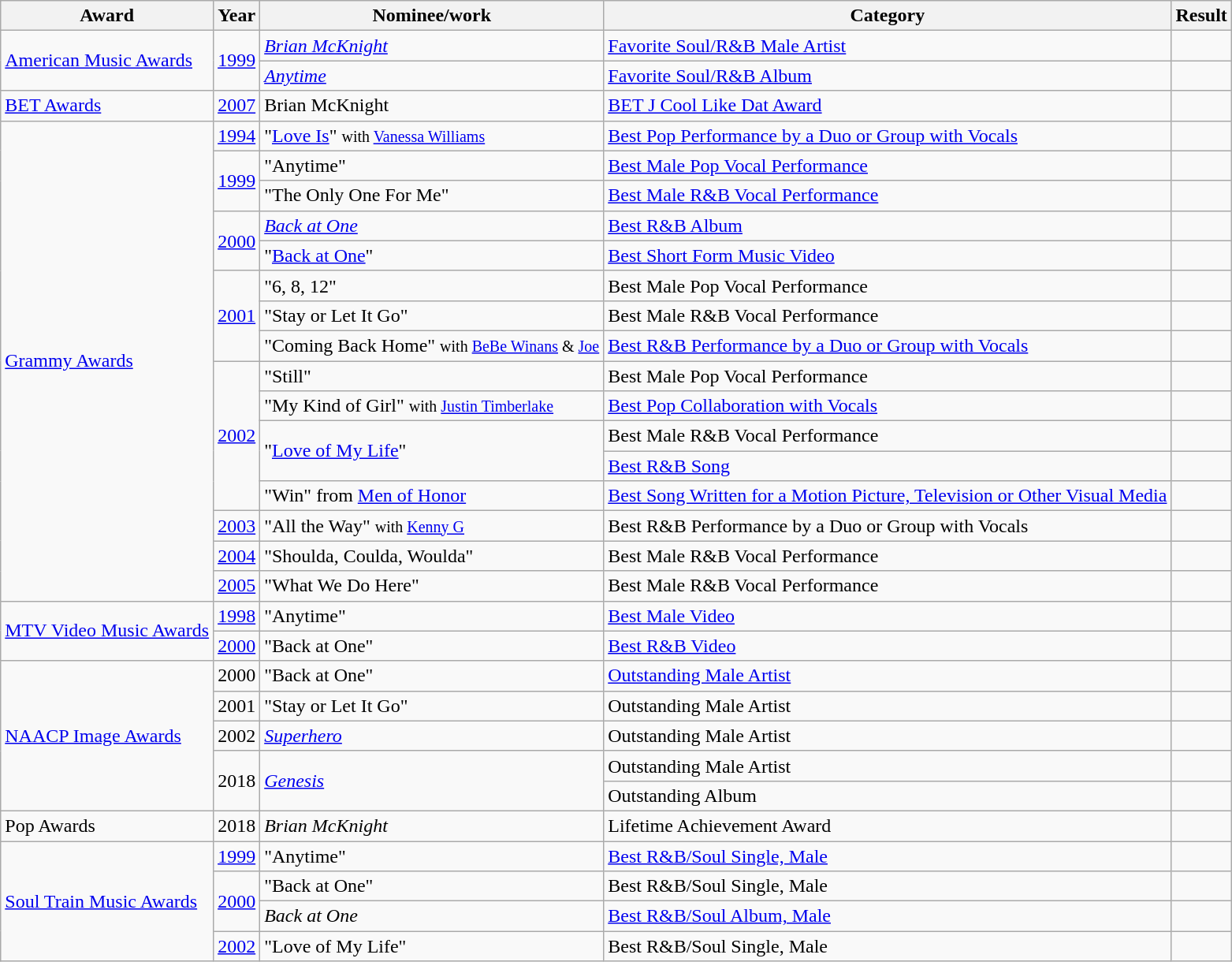<table class="wikitable">
<tr>
<th>Award</th>
<th>Year</th>
<th>Nominee/work</th>
<th>Category</th>
<th>Result</th>
</tr>
<tr>
<td rowspan="2"><a href='#'>American Music Awards</a></td>
<td rowspan="2"><a href='#'>1999</a></td>
<td><em><a href='#'>Brian McKnight</a></em></td>
<td><a href='#'>Favorite Soul/R&B Male Artist</a></td>
<td></td>
</tr>
<tr>
<td><em><a href='#'>Anytime</a></em></td>
<td><a href='#'>Favorite Soul/R&B Album</a></td>
<td></td>
</tr>
<tr>
<td><a href='#'>BET Awards</a></td>
<td><a href='#'>2007</a></td>
<td>Brian McKnight</td>
<td><a href='#'>BET J Cool Like Dat Award</a></td>
<td></td>
</tr>
<tr>
<td rowspan="16"><a href='#'>Grammy Awards</a></td>
<td><a href='#'>1994</a></td>
<td>"<a href='#'>Love Is</a>" <small>with <a href='#'>Vanessa Williams</a></small></td>
<td><a href='#'>Best Pop Performance by a Duo or Group with Vocals</a></td>
<td></td>
</tr>
<tr>
<td rowspan="2"><a href='#'>1999</a></td>
<td>"Anytime"</td>
<td><a href='#'>Best Male Pop Vocal Performance</a></td>
<td></td>
</tr>
<tr>
<td>"The Only One For Me"</td>
<td><a href='#'>Best Male R&B Vocal Performance</a></td>
<td></td>
</tr>
<tr>
<td rowspan="2"><a href='#'>2000</a></td>
<td><em><a href='#'>Back at One</a></em></td>
<td><a href='#'>Best R&B Album</a></td>
<td></td>
</tr>
<tr>
<td>"<a href='#'>Back at One</a>"</td>
<td><a href='#'>Best Short Form Music Video</a></td>
<td></td>
</tr>
<tr>
<td rowspan="3"><a href='#'>2001</a></td>
<td>"6, 8, 12"</td>
<td>Best Male Pop Vocal Performance</td>
<td></td>
</tr>
<tr>
<td>"Stay or Let It Go"</td>
<td>Best Male R&B Vocal Performance</td>
<td></td>
</tr>
<tr>
<td>"Coming Back Home" <small>with <a href='#'>BeBe Winans</a> & <a href='#'>Joe</a></small></td>
<td><a href='#'>Best R&B Performance by a Duo or Group with Vocals</a></td>
<td></td>
</tr>
<tr>
<td rowspan="5"><a href='#'>2002</a></td>
<td>"Still"</td>
<td>Best Male Pop Vocal Performance</td>
<td></td>
</tr>
<tr>
<td>"My Kind of Girl" <small>with <a href='#'>Justin Timberlake</a></small></td>
<td><a href='#'>Best Pop Collaboration with Vocals</a></td>
<td></td>
</tr>
<tr>
<td rowspan="2">"<a href='#'>Love of My Life</a>"</td>
<td>Best Male R&B Vocal Performance</td>
<td></td>
</tr>
<tr>
<td><a href='#'>Best R&B Song</a></td>
<td></td>
</tr>
<tr>
<td>"Win" from <a href='#'>Men of Honor</a></td>
<td><a href='#'>Best Song Written for a Motion Picture, Television or Other Visual Media</a></td>
<td></td>
</tr>
<tr>
<td><a href='#'>2003</a></td>
<td>"All the Way" <small>with <a href='#'>Kenny G</a></small></td>
<td>Best R&B Performance by a Duo or Group with Vocals</td>
<td></td>
</tr>
<tr>
<td><a href='#'>2004</a></td>
<td>"Shoulda, Coulda, Woulda"</td>
<td>Best Male R&B Vocal Performance</td>
<td></td>
</tr>
<tr>
<td><a href='#'>2005</a></td>
<td>"What We Do Here"</td>
<td>Best Male R&B Vocal Performance</td>
<td></td>
</tr>
<tr>
<td rowspan="2"><a href='#'>MTV Video Music Awards</a></td>
<td><a href='#'>1998</a></td>
<td>"Anytime"</td>
<td><a href='#'>Best Male Video</a></td>
<td></td>
</tr>
<tr>
<td><a href='#'>2000</a></td>
<td>"Back at One"</td>
<td><a href='#'>Best R&B Video</a></td>
<td></td>
</tr>
<tr>
<td rowspan="5"><a href='#'>NAACP Image Awards</a></td>
<td>2000</td>
<td>"Back at One"</td>
<td><a href='#'>Outstanding Male Artist</a></td>
<td></td>
</tr>
<tr>
<td>2001</td>
<td>"Stay or Let It Go"</td>
<td>Outstanding Male Artist</td>
<td></td>
</tr>
<tr>
<td>2002</td>
<td><em><a href='#'>Superhero</a></em></td>
<td>Outstanding Male Artist</td>
<td></td>
</tr>
<tr>
<td rowspan="2">2018</td>
<td rowspan="2"><em><a href='#'>Genesis</a></em></td>
<td>Outstanding Male Artist</td>
<td></td>
</tr>
<tr>
<td>Outstanding Album</td>
<td></td>
</tr>
<tr>
<td>Pop Awards</td>
<td>2018</td>
<td><em>Brian McKnight</em></td>
<td>Lifetime Achievement Award</td>
<td></td>
</tr>
<tr>
<td rowspan="4"><a href='#'>Soul Train Music Awards</a></td>
<td><a href='#'>1999</a></td>
<td>"Anytime"</td>
<td><a href='#'>Best R&B/Soul Single, Male</a></td>
<td></td>
</tr>
<tr>
<td rowspan="2"><a href='#'>2000</a></td>
<td>"Back at One"</td>
<td>Best R&B/Soul Single, Male</td>
<td></td>
</tr>
<tr>
<td><em>Back at One</em></td>
<td><a href='#'>Best R&B/Soul Album, Male</a></td>
<td></td>
</tr>
<tr>
<td><a href='#'>2002</a></td>
<td>"Love of My Life"</td>
<td>Best R&B/Soul Single, Male</td>
<td></td>
</tr>
</table>
